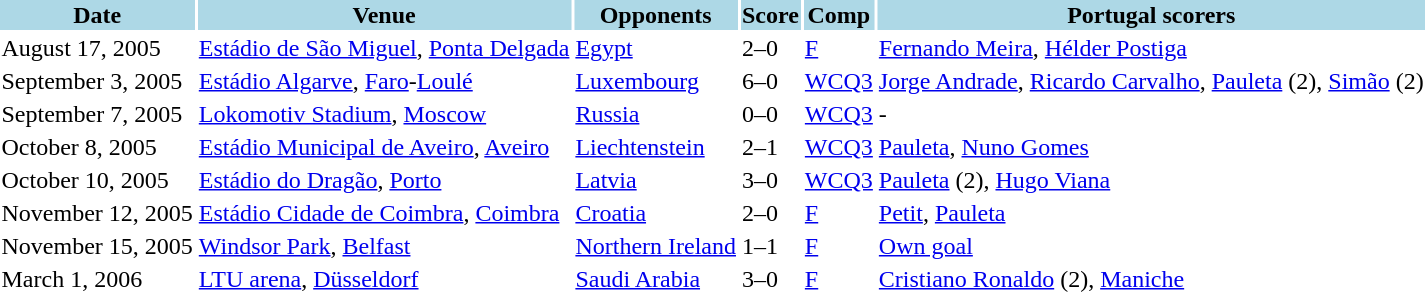<table>
<tr>
<th style="background: lightblue;">Date</th>
<th style="background: lightblue;">Venue</th>
<th style="background: lightblue;">Opponents</th>
<th style="background: lightblue;">Score</th>
<th style="background: lightblue;">Comp</th>
<th style="background: lightblue;">Portugal scorers</th>
</tr>
<tr>
<td>August 17, 2005</td>
<td><a href='#'>Estádio de São Miguel</a>, <a href='#'>Ponta Delgada</a></td>
<td><a href='#'>Egypt</a></td>
<td>2–0</td>
<td><a href='#'>F</a></td>
<td><a href='#'>Fernando Meira</a>, <a href='#'>Hélder Postiga</a></td>
</tr>
<tr>
<td>September 3, 2005</td>
<td><a href='#'>Estádio Algarve</a>, <a href='#'>Faro</a>-<a href='#'>Loulé</a></td>
<td><a href='#'>Luxembourg</a></td>
<td>6–0</td>
<td><a href='#'>WCQ3</a></td>
<td><a href='#'>Jorge Andrade</a>, <a href='#'>Ricardo Carvalho</a>, <a href='#'>Pauleta</a> (2), <a href='#'>Simão</a> (2)</td>
</tr>
<tr>
<td>September 7, 2005</td>
<td><a href='#'>Lokomotiv Stadium</a>, <a href='#'>Moscow</a></td>
<td><a href='#'>Russia</a></td>
<td>0–0</td>
<td><a href='#'>WCQ3</a></td>
<td>-</td>
</tr>
<tr>
<td>October 8, 2005</td>
<td><a href='#'>Estádio Municipal de Aveiro</a>, <a href='#'>Aveiro</a></td>
<td><a href='#'>Liechtenstein</a></td>
<td>2–1</td>
<td><a href='#'>WCQ3</a></td>
<td><a href='#'>Pauleta</a>, <a href='#'>Nuno Gomes</a></td>
</tr>
<tr>
<td>October 10, 2005</td>
<td><a href='#'>Estádio do Dragão</a>, <a href='#'>Porto</a></td>
<td><a href='#'>Latvia</a></td>
<td>3–0</td>
<td><a href='#'>WCQ3</a></td>
<td><a href='#'>Pauleta</a> (2), <a href='#'>Hugo Viana</a></td>
</tr>
<tr>
<td>November 12, 2005</td>
<td><a href='#'>Estádio Cidade de Coimbra</a>, <a href='#'>Coimbra</a></td>
<td><a href='#'>Croatia</a></td>
<td>2–0</td>
<td><a href='#'>F</a></td>
<td><a href='#'>Petit</a>, <a href='#'>Pauleta</a></td>
</tr>
<tr>
<td>November 15, 2005</td>
<td><a href='#'>Windsor Park</a>, <a href='#'>Belfast</a></td>
<td><a href='#'>Northern Ireland</a></td>
<td>1–1</td>
<td><a href='#'>F</a></td>
<td><a href='#'>Own goal</a></td>
</tr>
<tr>
<td>March 1, 2006</td>
<td><a href='#'>LTU arena</a>, <a href='#'>Düsseldorf</a></td>
<td><a href='#'>Saudi Arabia</a></td>
<td>3–0</td>
<td><a href='#'>F</a></td>
<td><a href='#'>Cristiano Ronaldo</a> (2), <a href='#'>Maniche</a></td>
</tr>
</table>
